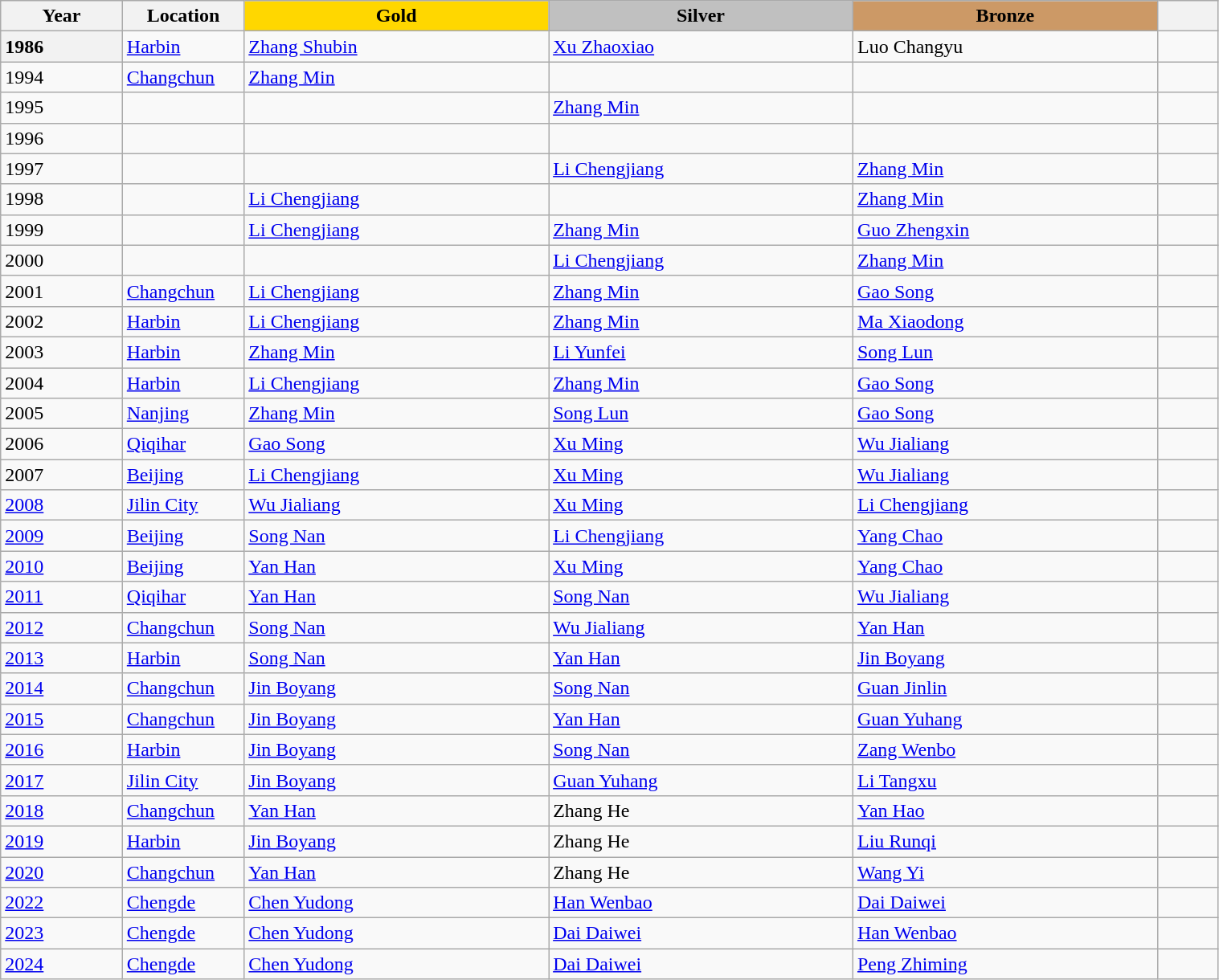<table class="wikitable unsortable" style="text-align:left; width:80%">
<tr>
<th scope="col" style="text-align:center; width:10%">Year</th>
<th scope="col" style="text-align:center; width:10%">Location</th>
<th scope="col" style="text-align:center; width:25%; background:gold">Gold</th>
<th scope="col" style="text-align:center; width:25%; background:silver">Silver</th>
<th scope="col" style="text-align:center; width:25%; background:#c96">Bronze</th>
<th scope="col" style="text-align:center; width:5%"></th>
</tr>
<tr>
<th scope="row" style="text-align:left">1986</th>
<td><a href='#'>Harbin</a></td>
<td><a href='#'>Zhang Shubin</a></td>
<td><a href='#'>Xu Zhaoxiao</a></td>
<td>Luo Changyu</td>
<td></td>
</tr>
<tr>
<td>1994</td>
<td><a href='#'>Changchun</a></td>
<td><a href='#'>Zhang Min</a></td>
<td></td>
<td></td>
<td></td>
</tr>
<tr>
<td>1995</td>
<td></td>
<td></td>
<td><a href='#'>Zhang Min</a></td>
<td></td>
<td></td>
</tr>
<tr>
<td>1996</td>
<td></td>
<td></td>
<td></td>
<td></td>
<td></td>
</tr>
<tr>
<td>1997</td>
<td></td>
<td></td>
<td><a href='#'>Li Chengjiang</a></td>
<td><a href='#'>Zhang Min</a></td>
<td></td>
</tr>
<tr>
<td>1998</td>
<td></td>
<td><a href='#'>Li Chengjiang</a></td>
<td></td>
<td><a href='#'>Zhang Min</a></td>
<td></td>
</tr>
<tr>
<td>1999</td>
<td></td>
<td><a href='#'>Li Chengjiang</a></td>
<td><a href='#'>Zhang Min</a></td>
<td><a href='#'>Guo Zhengxin</a></td>
<td></td>
</tr>
<tr>
<td>2000</td>
<td></td>
<td></td>
<td><a href='#'>Li Chengjiang</a></td>
<td><a href='#'>Zhang Min</a></td>
<td></td>
</tr>
<tr>
<td>2001</td>
<td><a href='#'>Changchun</a></td>
<td><a href='#'>Li Chengjiang</a></td>
<td><a href='#'>Zhang Min</a></td>
<td><a href='#'>Gao Song</a></td>
<td></td>
</tr>
<tr>
<td>2002</td>
<td><a href='#'>Harbin</a></td>
<td><a href='#'>Li Chengjiang</a></td>
<td><a href='#'>Zhang Min</a></td>
<td><a href='#'>Ma Xiaodong</a></td>
<td></td>
</tr>
<tr>
<td>2003</td>
<td><a href='#'>Harbin</a></td>
<td><a href='#'>Zhang Min</a></td>
<td><a href='#'>Li Yunfei</a></td>
<td><a href='#'>Song Lun</a></td>
<td></td>
</tr>
<tr>
<td>2004</td>
<td><a href='#'>Harbin</a></td>
<td><a href='#'>Li Chengjiang</a></td>
<td><a href='#'>Zhang Min</a></td>
<td><a href='#'>Gao Song</a></td>
<td></td>
</tr>
<tr>
<td>2005</td>
<td><a href='#'>Nanjing</a></td>
<td><a href='#'>Zhang Min</a></td>
<td><a href='#'>Song Lun</a></td>
<td><a href='#'>Gao Song</a></td>
<td></td>
</tr>
<tr>
<td>2006</td>
<td><a href='#'>Qiqihar</a></td>
<td><a href='#'>Gao Song</a></td>
<td><a href='#'>Xu Ming</a></td>
<td><a href='#'>Wu Jialiang</a></td>
<td></td>
</tr>
<tr>
<td>2007</td>
<td><a href='#'>Beijing</a></td>
<td><a href='#'>Li Chengjiang</a></td>
<td><a href='#'>Xu Ming</a></td>
<td><a href='#'>Wu Jialiang</a></td>
<td></td>
</tr>
<tr>
<td><a href='#'>2008</a></td>
<td><a href='#'>Jilin City</a></td>
<td><a href='#'>Wu Jialiang</a></td>
<td><a href='#'>Xu Ming</a></td>
<td><a href='#'>Li Chengjiang</a></td>
<td></td>
</tr>
<tr>
<td><a href='#'>2009</a></td>
<td><a href='#'>Beijing</a></td>
<td><a href='#'>Song Nan</a></td>
<td><a href='#'>Li Chengjiang</a></td>
<td><a href='#'>Yang Chao</a></td>
<td></td>
</tr>
<tr>
<td><a href='#'>2010</a></td>
<td><a href='#'>Beijing</a></td>
<td><a href='#'>Yan Han</a></td>
<td><a href='#'>Xu Ming</a></td>
<td><a href='#'>Yang Chao</a></td>
<td></td>
</tr>
<tr>
<td><a href='#'>2011</a></td>
<td><a href='#'>Qiqihar</a></td>
<td><a href='#'>Yan Han</a></td>
<td><a href='#'>Song Nan</a></td>
<td><a href='#'>Wu Jialiang</a></td>
<td></td>
</tr>
<tr>
<td><a href='#'>2012</a></td>
<td><a href='#'>Changchun</a></td>
<td><a href='#'>Song Nan</a></td>
<td><a href='#'>Wu Jialiang</a></td>
<td><a href='#'>Yan Han</a></td>
<td></td>
</tr>
<tr>
<td><a href='#'>2013</a></td>
<td><a href='#'>Harbin</a></td>
<td><a href='#'>Song Nan</a></td>
<td><a href='#'>Yan Han</a></td>
<td><a href='#'>Jin Boyang</a></td>
<td></td>
</tr>
<tr>
<td><a href='#'>2014</a></td>
<td><a href='#'>Changchun</a></td>
<td><a href='#'>Jin Boyang</a></td>
<td><a href='#'>Song Nan</a></td>
<td><a href='#'>Guan Jinlin</a></td>
<td></td>
</tr>
<tr>
<td><a href='#'>2015</a></td>
<td><a href='#'>Changchun</a></td>
<td><a href='#'>Jin Boyang</a></td>
<td><a href='#'>Yan Han</a></td>
<td><a href='#'>Guan Yuhang</a></td>
<td></td>
</tr>
<tr>
<td><a href='#'>2016</a></td>
<td><a href='#'>Harbin</a></td>
<td><a href='#'>Jin Boyang</a></td>
<td><a href='#'>Song Nan</a></td>
<td><a href='#'>Zang Wenbo</a></td>
<td></td>
</tr>
<tr>
<td><a href='#'>2017</a></td>
<td><a href='#'>Jilin City</a></td>
<td><a href='#'>Jin Boyang</a></td>
<td><a href='#'>Guan Yuhang</a></td>
<td><a href='#'>Li Tangxu</a></td>
<td></td>
</tr>
<tr>
<td><a href='#'>2018</a></td>
<td><a href='#'>Changchun</a></td>
<td><a href='#'>Yan Han</a></td>
<td>Zhang He</td>
<td><a href='#'>Yan Hao</a></td>
<td></td>
</tr>
<tr>
<td><a href='#'>2019</a></td>
<td><a href='#'>Harbin</a></td>
<td><a href='#'>Jin Boyang</a></td>
<td>Zhang He</td>
<td><a href='#'>Liu Runqi</a></td>
<td></td>
</tr>
<tr>
<td><a href='#'>2020</a></td>
<td><a href='#'>Changchun</a></td>
<td><a href='#'>Yan Han</a></td>
<td>Zhang He</td>
<td><a href='#'>Wang Yi</a></td>
<td></td>
</tr>
<tr>
<td><a href='#'>2022</a></td>
<td><a href='#'>Chengde</a></td>
<td><a href='#'>Chen Yudong</a></td>
<td><a href='#'>Han Wenbao</a></td>
<td><a href='#'>Dai Daiwei</a></td>
<td></td>
</tr>
<tr>
<td><a href='#'>2023</a></td>
<td><a href='#'>Chengde</a></td>
<td><a href='#'>Chen Yudong</a></td>
<td><a href='#'>Dai Daiwei</a></td>
<td><a href='#'>Han Wenbao</a></td>
<td></td>
</tr>
<tr>
<td><a href='#'>2024</a></td>
<td><a href='#'>Chengde</a></td>
<td><a href='#'>Chen Yudong</a></td>
<td><a href='#'>Dai Daiwei</a></td>
<td><a href='#'>Peng Zhiming</a></td>
<td></td>
</tr>
</table>
